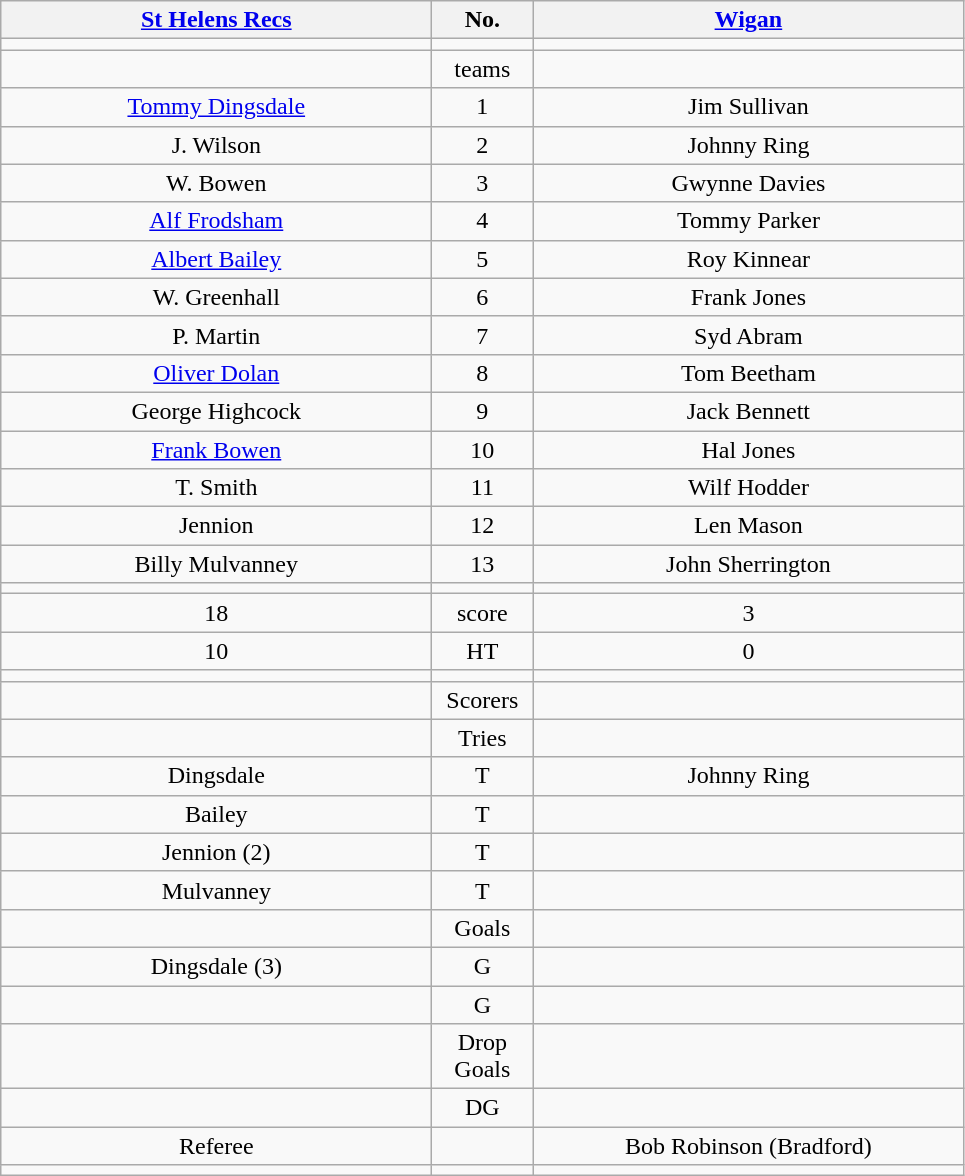<table class="wikitable" style="text-align:center;">
<tr>
<th width=280 abbr="St H RecsWarrington"><a href='#'>St Helens Recs</a></th>
<th width=60 abbr="Number">No.</th>
<th width=280 abbr="Wigan"><a href='#'>Wigan</a></th>
</tr>
<tr>
<td></td>
<td></td>
<td></td>
</tr>
<tr>
<td></td>
<td>teams</td>
<td></td>
</tr>
<tr>
<td><a href='#'>Tommy Dingsdale</a></td>
<td>1</td>
<td>Jim Sullivan</td>
</tr>
<tr>
<td>J. Wilson</td>
<td>2</td>
<td>Johnny Ring</td>
</tr>
<tr>
<td>W. Bowen</td>
<td>3</td>
<td>Gwynne Davies</td>
</tr>
<tr>
<td><a href='#'>Alf Frodsham</a></td>
<td>4</td>
<td>Tommy Parker</td>
</tr>
<tr>
<td><a href='#'>Albert Bailey</a></td>
<td>5</td>
<td>Roy Kinnear</td>
</tr>
<tr>
<td>W. Greenhall</td>
<td>6</td>
<td>Frank Jones</td>
</tr>
<tr>
<td>P. Martin</td>
<td>7</td>
<td>Syd Abram</td>
</tr>
<tr>
<td><a href='#'>Oliver Dolan</a></td>
<td>8</td>
<td>Tom Beetham</td>
</tr>
<tr>
<td>George Highcock</td>
<td>9</td>
<td>Jack Bennett</td>
</tr>
<tr>
<td><a href='#'>Frank Bowen</a></td>
<td>10</td>
<td>Hal Jones</td>
</tr>
<tr>
<td>T. Smith</td>
<td>11</td>
<td>Wilf Hodder</td>
</tr>
<tr>
<td>Jennion</td>
<td>12</td>
<td>Len Mason</td>
</tr>
<tr>
<td>Billy Mulvanney</td>
<td>13</td>
<td>John Sherrington</td>
</tr>
<tr>
<td></td>
<td></td>
<td></td>
</tr>
<tr>
<td>18</td>
<td>score</td>
<td>3</td>
</tr>
<tr>
<td>10</td>
<td>HT</td>
<td>0</td>
</tr>
<tr>
<td></td>
<td></td>
<td></td>
</tr>
<tr>
<td></td>
<td>Scorers</td>
<td></td>
</tr>
<tr>
<td></td>
<td>Tries</td>
<td></td>
</tr>
<tr>
<td>Dingsdale</td>
<td>T</td>
<td>Johnny Ring</td>
</tr>
<tr>
<td>Bailey</td>
<td>T</td>
<td></td>
</tr>
<tr>
<td>Jennion (2)</td>
<td>T</td>
<td></td>
</tr>
<tr>
<td>Mulvanney</td>
<td>T</td>
<td></td>
</tr>
<tr>
<td></td>
<td>Goals</td>
<td></td>
</tr>
<tr>
<td>Dingsdale (3)</td>
<td>G</td>
<td></td>
</tr>
<tr>
<td></td>
<td>G</td>
<td></td>
</tr>
<tr>
<td></td>
<td>Drop Goals</td>
<td></td>
</tr>
<tr>
<td></td>
<td>DG</td>
<td></td>
</tr>
<tr>
<td>Referee</td>
<td></td>
<td ()>Bob Robinson (Bradford)</td>
</tr>
<tr>
<td></td>
<td></td>
<td></td>
</tr>
</table>
